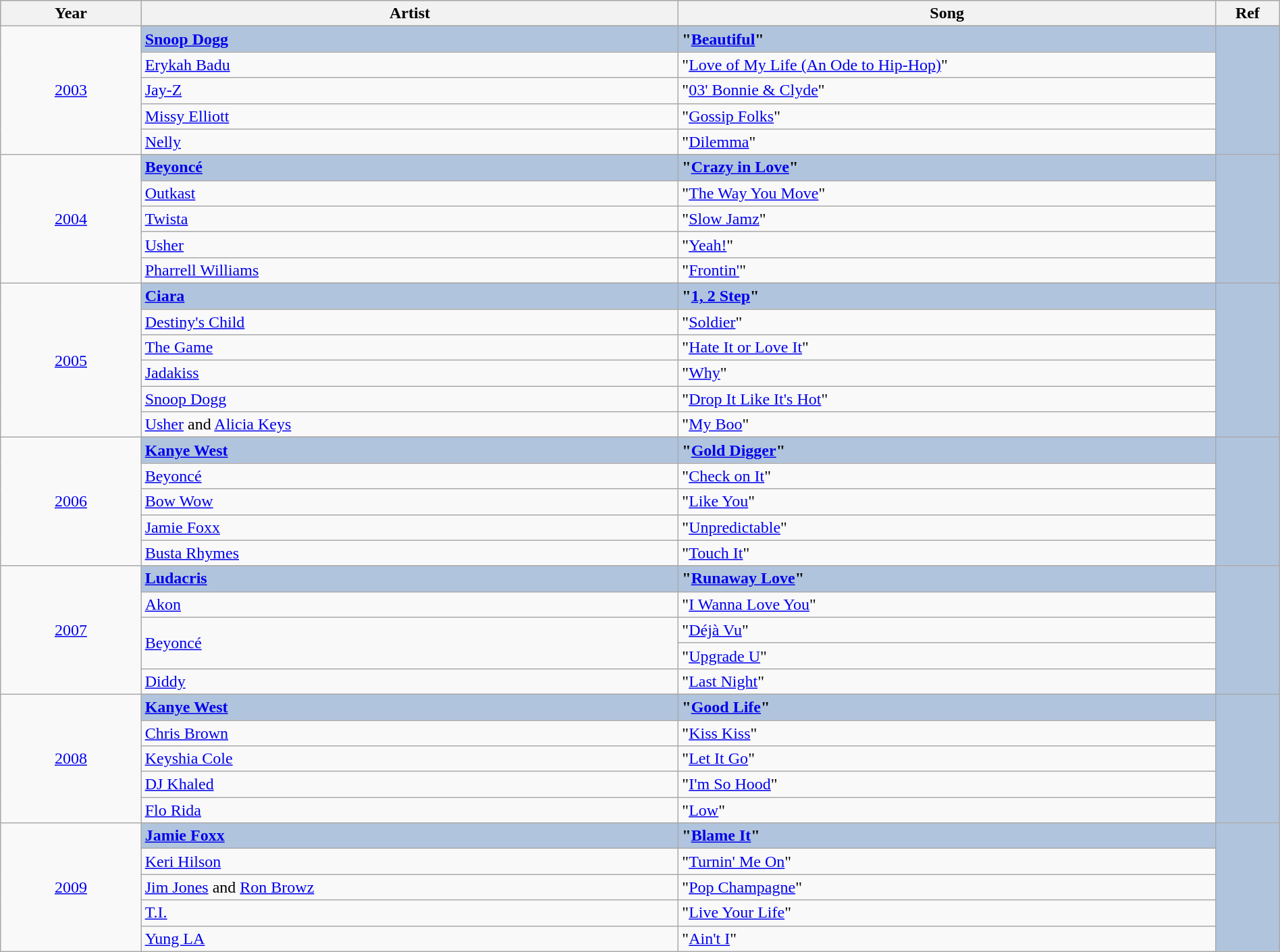<table class="wikitable" style="width:100%;">
<tr style="background:#bebebe;">
<th style="width:11%;">Year</th>
<th style="width:42%;">Artist</th>
<th style="width:42%;">Song</th>
<th style="width:5%;">Ref</th>
</tr>
<tr>
<td rowspan="6" align="center"><a href='#'>2003</a></td>
</tr>
<tr style="background:#B0C4DE">
<td><strong><a href='#'>Snoop Dogg</a> </strong></td>
<td><strong>"<a href='#'>Beautiful</a>"</strong></td>
<td rowspan="6" align="center"></td>
</tr>
<tr>
<td><a href='#'>Erykah Badu</a> </td>
<td>"<a href='#'>Love of My Life (An Ode to Hip-Hop)</a>"</td>
</tr>
<tr>
<td><a href='#'>Jay-Z</a> </td>
<td>"<a href='#'>03' Bonnie & Clyde</a>"</td>
</tr>
<tr>
<td><a href='#'>Missy Elliott</a> </td>
<td>"<a href='#'>Gossip Folks</a>"</td>
</tr>
<tr>
<td><a href='#'>Nelly</a> </td>
<td>"<a href='#'>Dilemma</a>"</td>
</tr>
<tr>
<td rowspan="6" align="center"><a href='#'>2004</a></td>
</tr>
<tr style="background:#B0C4DE">
<td><strong><a href='#'>Beyoncé</a> </strong></td>
<td><strong>"<a href='#'>Crazy in Love</a>"</strong></td>
<td rowspan="6" align="center"></td>
</tr>
<tr>
<td><a href='#'>Outkast</a> </td>
<td>"<a href='#'>The Way You Move</a>"</td>
</tr>
<tr>
<td><a href='#'>Twista</a> </td>
<td>"<a href='#'>Slow Jamz</a>"</td>
</tr>
<tr>
<td><a href='#'>Usher</a> </td>
<td>"<a href='#'>Yeah!</a>"</td>
</tr>
<tr>
<td><a href='#'>Pharrell Williams</a> </td>
<td>"<a href='#'>Frontin'</a>"</td>
</tr>
<tr>
<td rowspan="7" align="center"><a href='#'>2005</a></td>
</tr>
<tr style="background:#B0C4DE">
<td><strong><a href='#'>Ciara</a> </strong></td>
<td><strong>"<a href='#'>1, 2 Step</a>"</strong></td>
<td rowspan="7" align="center"></td>
</tr>
<tr>
<td><a href='#'>Destiny's Child</a> </td>
<td>"<a href='#'>Soldier</a>"</td>
</tr>
<tr>
<td><a href='#'>The Game</a> </td>
<td>"<a href='#'>Hate It or Love It</a>"</td>
</tr>
<tr>
<td><a href='#'>Jadakiss</a> </td>
<td>"<a href='#'>Why</a>"</td>
</tr>
<tr>
<td><a href='#'>Snoop Dogg</a> </td>
<td>"<a href='#'>Drop It Like It's Hot</a>"</td>
</tr>
<tr>
<td><a href='#'>Usher</a> and <a href='#'>Alicia Keys</a></td>
<td>"<a href='#'>My Boo</a>"</td>
</tr>
<tr>
<td rowspan="6" align="center"><a href='#'>2006</a></td>
</tr>
<tr style="background:#B0C4DE">
<td><strong><a href='#'>Kanye West</a> </strong></td>
<td><strong>"<a href='#'>Gold Digger</a>"</strong></td>
<td rowspan="6" align="center"></td>
</tr>
<tr>
<td><a href='#'>Beyoncé</a> </td>
<td>"<a href='#'>Check on It</a>"</td>
</tr>
<tr>
<td><a href='#'>Bow Wow</a> </td>
<td>"<a href='#'>Like You</a>"</td>
</tr>
<tr>
<td><a href='#'>Jamie Foxx</a> </td>
<td>"<a href='#'>Unpredictable</a>"</td>
</tr>
<tr>
<td><a href='#'>Busta Rhymes</a> </td>
<td>"<a href='#'>Touch It</a>" </td>
</tr>
<tr>
<td rowspan="6" align="center"><a href='#'>2007</a></td>
</tr>
<tr style="background:#B0C4DE">
<td><strong><a href='#'>Ludacris</a> </strong></td>
<td><strong>"<a href='#'>Runaway Love</a>"</strong></td>
<td rowspan="6" align="center"></td>
</tr>
<tr>
<td><a href='#'>Akon</a> </td>
<td>"<a href='#'>I Wanna Love You</a>"</td>
</tr>
<tr>
<td rowspan="2"><a href='#'>Beyoncé</a> </td>
<td>"<a href='#'>Déjà Vu</a>"</td>
</tr>
<tr>
<td>"<a href='#'>Upgrade U</a>"</td>
</tr>
<tr>
<td><a href='#'>Diddy</a> </td>
<td>"<a href='#'>Last Night</a>"</td>
</tr>
<tr>
<td rowspan="6" align="center"><a href='#'>2008</a></td>
</tr>
<tr style="background:#B0C4DE">
<td><strong><a href='#'>Kanye West</a> </strong></td>
<td><strong>"<a href='#'>Good Life</a>"</strong></td>
<td rowspan="6" align="center"></td>
</tr>
<tr>
<td><a href='#'>Chris Brown</a> </td>
<td>"<a href='#'>Kiss Kiss</a>"</td>
</tr>
<tr>
<td><a href='#'>Keyshia Cole</a> </td>
<td>"<a href='#'>Let It Go</a>"</td>
</tr>
<tr>
<td><a href='#'>DJ Khaled</a> </td>
<td>"<a href='#'>I'm So Hood</a>" </td>
</tr>
<tr>
<td><a href='#'>Flo Rida</a> </td>
<td>"<a href='#'>Low</a>"</td>
</tr>
<tr>
<td rowspan="6" align="center"><a href='#'>2009</a></td>
</tr>
<tr style="background:#B0C4DE">
<td><strong><a href='#'>Jamie Foxx</a> </strong></td>
<td><strong>"<a href='#'>Blame It</a>"</strong></td>
<td rowspan="6" align="center"></td>
</tr>
<tr>
<td><a href='#'>Keri Hilson</a> </td>
<td>"<a href='#'>Turnin' Me On</a>"</td>
</tr>
<tr>
<td><a href='#'>Jim Jones</a> and <a href='#'>Ron Browz</a> </td>
<td>"<a href='#'>Pop Champagne</a>"</td>
</tr>
<tr>
<td><a href='#'>T.I.</a> </td>
<td>"<a href='#'>Live Your Life</a>"</td>
</tr>
<tr>
<td><a href='#'>Yung LA</a> </td>
<td>"<a href='#'>Ain't I</a>"</td>
</tr>
</table>
